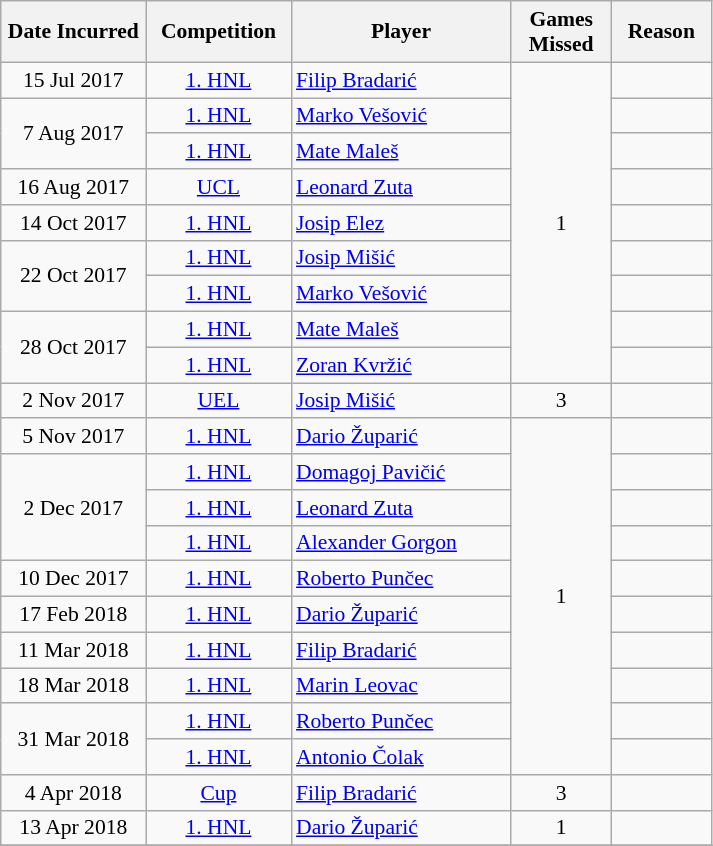<table class="wikitable" style="font-size: 90%; text-align: center;">
<tr>
<th width=90>Date Incurred</th>
<th width=90>Competition</th>
<th width=140>Player</th>
<th width=60>Games Missed</th>
<th width=60>Reason</th>
</tr>
<tr>
<td>15 Jul 2017</td>
<td><a href='#'>1. HNL</a></td>
<td style="text-align:left;"> <a href='#'>Filip Bradarić</a></td>
<td rowspan=9>1</td>
<td></td>
</tr>
<tr>
<td rowspan=2>7 Aug 2017</td>
<td><a href='#'>1. HNL</a></td>
<td style="text-align:left;"> <a href='#'>Marko Vešović</a></td>
<td></td>
</tr>
<tr>
<td><a href='#'>1. HNL</a></td>
<td style="text-align:left;"> <a href='#'>Mate Maleš</a></td>
<td></td>
</tr>
<tr>
<td>16 Aug 2017</td>
<td><a href='#'>UCL</a></td>
<td style="text-align:left;"> <a href='#'>Leonard Zuta</a></td>
<td></td>
</tr>
<tr>
<td>14 Oct 2017</td>
<td><a href='#'>1. HNL</a></td>
<td style="text-align:left;"> <a href='#'>Josip Elez</a></td>
<td></td>
</tr>
<tr>
<td rowspan=2>22 Oct 2017</td>
<td><a href='#'>1. HNL</a></td>
<td style="text-align:left;"> <a href='#'>Josip Mišić</a></td>
<td></td>
</tr>
<tr>
<td><a href='#'>1. HNL</a></td>
<td style="text-align:left;"> <a href='#'>Marko Vešović</a></td>
<td></td>
</tr>
<tr>
<td rowspan=2>28 Oct 2017</td>
<td><a href='#'>1. HNL</a></td>
<td style="text-align:left;"> <a href='#'>Mate Maleš</a></td>
<td></td>
</tr>
<tr>
<td><a href='#'>1. HNL</a></td>
<td style="text-align:left;"> <a href='#'>Zoran Kvržić</a></td>
<td></td>
</tr>
<tr>
<td>2 Nov 2017</td>
<td><a href='#'>UEL</a></td>
<td style="text-align:left;"> <a href='#'>Josip Mišić</a></td>
<td>3</td>
<td></td>
</tr>
<tr>
<td>5 Nov 2017</td>
<td><a href='#'>1. HNL</a></td>
<td style="text-align:left;"> <a href='#'>Dario Župarić</a></td>
<td rowspan=10>1</td>
<td></td>
</tr>
<tr>
<td rowspan=3>2 Dec 2017</td>
<td><a href='#'>1. HNL</a></td>
<td style="text-align:left;"> <a href='#'>Domagoj Pavičić</a></td>
<td></td>
</tr>
<tr>
<td><a href='#'>1. HNL</a></td>
<td style="text-align:left;"> <a href='#'>Leonard Zuta</a></td>
<td></td>
</tr>
<tr>
<td><a href='#'>1. HNL</a></td>
<td style="text-align:left;"> <a href='#'>Alexander Gorgon</a></td>
<td></td>
</tr>
<tr>
<td>10 Dec 2017</td>
<td><a href='#'>1. HNL</a></td>
<td style="text-align:left;"> <a href='#'>Roberto Punčec</a></td>
<td></td>
</tr>
<tr>
<td>17 Feb 2018</td>
<td><a href='#'>1. HNL</a></td>
<td style="text-align:left;"> <a href='#'>Dario Župarić</a></td>
<td></td>
</tr>
<tr>
<td>11 Mar 2018</td>
<td><a href='#'>1. HNL</a></td>
<td style="text-align:left;"> <a href='#'>Filip Bradarić</a></td>
<td></td>
</tr>
<tr>
<td>18 Mar 2018</td>
<td><a href='#'>1. HNL</a></td>
<td style="text-align:left;"> <a href='#'>Marin Leovac</a></td>
<td></td>
</tr>
<tr>
<td rowspan=2>31 Mar 2018</td>
<td><a href='#'>1. HNL</a></td>
<td style="text-align:left;"> <a href='#'>Roberto Punčec</a></td>
<td></td>
</tr>
<tr>
<td><a href='#'>1. HNL</a></td>
<td style="text-align:left;"> <a href='#'>Antonio Čolak</a></td>
<td></td>
</tr>
<tr>
<td>4 Apr 2018</td>
<td><a href='#'>Cup</a></td>
<td style="text-align:left;"> <a href='#'>Filip Bradarić</a></td>
<td>3</td>
<td></td>
</tr>
<tr>
<td>13 Apr 2018</td>
<td><a href='#'>1. HNL</a></td>
<td style="text-align:left;"> <a href='#'>Dario Župarić</a></td>
<td rowspan=1>1</td>
<td></td>
</tr>
<tr>
</tr>
</table>
